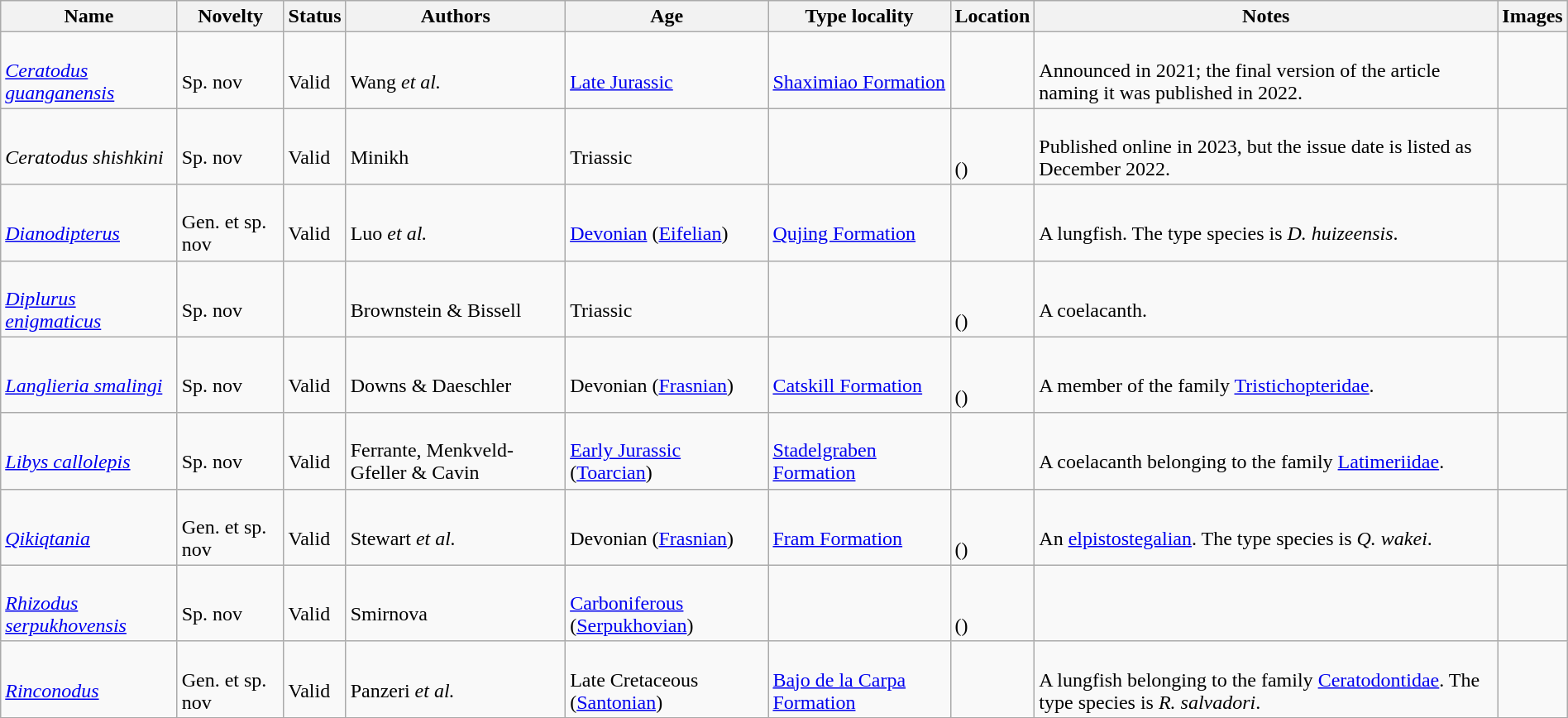<table class="wikitable sortable" align="center" width="100%">
<tr>
<th>Name</th>
<th>Novelty</th>
<th>Status</th>
<th>Authors</th>
<th>Age</th>
<th>Type locality</th>
<th>Location</th>
<th>Notes</th>
<th>Images</th>
</tr>
<tr>
<td><br><em><a href='#'>Ceratodus guanganensis</a></em></td>
<td><br>Sp. nov</td>
<td><br>Valid</td>
<td><br>Wang <em>et al.</em></td>
<td><br><a href='#'>Late Jurassic</a></td>
<td><br><a href='#'>Shaximiao Formation</a></td>
<td><br></td>
<td><br>Announced in 2021; the final version of the article naming it was published in 2022.</td>
<td></td>
</tr>
<tr>
<td><br><em>Ceratodus shishkini</em></td>
<td><br>Sp. nov</td>
<td><br>Valid</td>
<td><br>Minikh</td>
<td><br>Triassic</td>
<td></td>
<td><br><br>()</td>
<td><br>Published online in 2023, but the issue date is listed as December 2022.</td>
<td></td>
</tr>
<tr>
<td><br><em><a href='#'>Dianodipterus</a></em></td>
<td><br>Gen. et sp. nov</td>
<td><br>Valid</td>
<td><br>Luo <em>et al.</em></td>
<td><br><a href='#'>Devonian</a> (<a href='#'>Eifelian</a>)</td>
<td><br><a href='#'>Qujing Formation</a></td>
<td><br></td>
<td><br>A lungfish. The type species is <em>D. huizeensis</em>.</td>
<td></td>
</tr>
<tr>
<td><br><em><a href='#'>Diplurus enigmaticus</a></em></td>
<td><br>Sp. nov</td>
<td></td>
<td><br>Brownstein & Bissell</td>
<td><br>Triassic</td>
<td></td>
<td><br><br>()</td>
<td><br>A coelacanth.</td>
<td></td>
</tr>
<tr>
<td><br><em><a href='#'>Langlieria smalingi</a></em></td>
<td><br>Sp. nov</td>
<td><br>Valid</td>
<td><br>Downs & Daeschler</td>
<td><br>Devonian (<a href='#'>Frasnian</a>)</td>
<td><br><a href='#'>Catskill Formation</a></td>
<td><br><br>()</td>
<td><br>A member of the family <a href='#'>Tristichopteridae</a>.</td>
<td></td>
</tr>
<tr>
<td><br><em><a href='#'>Libys callolepis</a></em></td>
<td><br>Sp. nov</td>
<td><br>Valid</td>
<td><br>Ferrante, Menkveld-Gfeller & Cavin</td>
<td><br><a href='#'>Early Jurassic</a> (<a href='#'>Toarcian</a>)</td>
<td><br><a href='#'>Stadelgraben Formation</a></td>
<td><br></td>
<td><br>A coelacanth belonging to the family <a href='#'>Latimeriidae</a>.</td>
<td></td>
</tr>
<tr>
<td><br><em><a href='#'>Qikiqtania</a></em></td>
<td><br>Gen. et sp. nov</td>
<td><br>Valid</td>
<td><br>Stewart <em>et al.</em></td>
<td><br>Devonian (<a href='#'>Frasnian</a>)</td>
<td><br><a href='#'>Fram Formation</a></td>
<td><br><br>()</td>
<td><br>An <a href='#'>elpistostegalian</a>. The type species is <em>Q. wakei</em>.</td>
<td></td>
</tr>
<tr>
<td><br><em><a href='#'>Rhizodus serpukhovensis</a></em></td>
<td><br>Sp. nov</td>
<td><br>Valid</td>
<td><br>Smirnova</td>
<td><br><a href='#'>Carboniferous</a> (<a href='#'>Serpukhovian</a>)</td>
<td></td>
<td><br><br>()</td>
<td></td>
<td></td>
</tr>
<tr>
<td><br><em><a href='#'>Rinconodus</a></em></td>
<td><br>Gen. et sp. nov</td>
<td><br>Valid</td>
<td><br>Panzeri <em>et al.</em></td>
<td><br>Late Cretaceous (<a href='#'>Santonian</a>)</td>
<td><br><a href='#'>Bajo de la Carpa Formation</a></td>
<td><br></td>
<td><br>A lungfish belonging to the family <a href='#'>Ceratodontidae</a>. The type species is <em>R. salvadori</em>.</td>
<td></td>
</tr>
<tr>
</tr>
</table>
